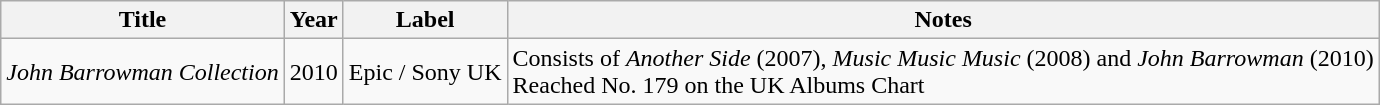<table class="wikitable plainrowheaders sortable">
<tr>
<th scope="col">Title</th>
<th scope="col">Year</th>
<th scope="col">Label</th>
<th scope="col" class="unsortable">Notes</th>
</tr>
<tr>
<td><em>John Barrowman Collection</em></td>
<td>2010</td>
<td>Epic / Sony UK</td>
<td>Consists of <em>Another Side</em> (2007), <em>Music Music Music</em> (2008) and <em>John Barrowman</em> (2010)<br>Reached No. 179 on the UK Albums Chart</td>
</tr>
</table>
